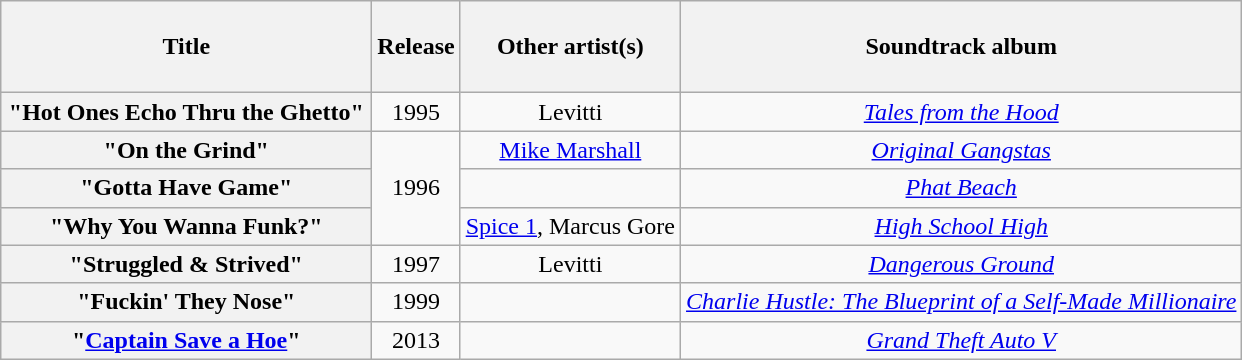<table class="wikitable plainrowheaders" style="text-align:center;">
<tr>
<th scope="col" style="width:15em;"><br>Title<br><br></th>
<th scope="col">Release</th>
<th scope="col">Other artist(s)</th>
<th scope="col">Soundtrack album</th>
</tr>
<tr>
<th scope="row">"Hot Ones Echo Thru the Ghetto"</th>
<td>1995</td>
<td>Levitti</td>
<td><a href='#'><em>Tales from the Hood</em></a></td>
</tr>
<tr>
<th scope="row">"On the Grind"</th>
<td rowspan="3">1996</td>
<td><a href='#'>Mike Marshall</a></td>
<td><a href='#'><em>Original Gangstas</em></a></td>
</tr>
<tr>
<th scope="row">"Gotta Have Game"</th>
<td></td>
<td><a href='#'><em>Phat Beach</em></a></td>
</tr>
<tr>
<th scope="row">"Why You Wanna Funk?"</th>
<td><a href='#'>Spice 1</a>, Marcus Gore</td>
<td><a href='#'><em>High School High</em></a></td>
</tr>
<tr>
<th scope="row">"Struggled & Strived"</th>
<td>1997</td>
<td>Levitti</td>
<td><em><a href='#'>Dangerous Ground</a></em></td>
</tr>
<tr>
<th scope="row">"Fuckin' They Nose"</th>
<td>1999</td>
<td></td>
<td><em><a href='#'>Charlie Hustle: The Blueprint of a Self-Made Millionaire</a></em></td>
</tr>
<tr>
<th scope="row">"<a href='#'>Captain Save a Hoe</a>"</th>
<td>2013</td>
<td></td>
<td><em><a href='#'>Grand Theft Auto V</a></em></td>
</tr>
</table>
